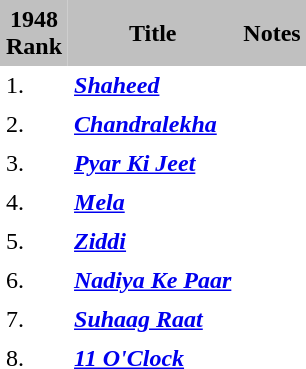<table cellspacing="0" cellpadding="4" border="0">
<tr bgcolor="silver" align="center">
<td rowspan="1"><strong>1948</strong><br><strong>Rank</strong></td>
<td rowspan="1"><strong>Title</strong></td>
<td rowspan="1"><strong>Notes</strong></td>
</tr>
<tr>
<td>1.</td>
<td><strong><em><a href='#'>Shaheed</a></em></strong></td>
<td></td>
</tr>
<tr>
<td>2.</td>
<td><strong><em><a href='#'>Chandralekha</a></em></strong></td>
<td></td>
</tr>
<tr>
<td>3.</td>
<td><strong><em><a href='#'>Pyar Ki Jeet</a></em></strong></td>
<td></td>
</tr>
<tr>
<td>4.</td>
<td><strong><em><a href='#'>Mela</a></em></strong></td>
<td></td>
</tr>
<tr>
<td>5.</td>
<td><strong><em><a href='#'>Ziddi</a></em></strong></td>
<td></td>
</tr>
<tr>
<td>6.</td>
<td><strong><em><a href='#'>Nadiya Ke Paar</a></em></strong></td>
<td></td>
</tr>
<tr>
<td>7.</td>
<td><strong><em><a href='#'>Suhaag Raat</a></em></strong></td>
<td></td>
</tr>
<tr>
<td>8.</td>
<td><strong><em><a href='#'>11 O'Clock</a></em></strong></td>
<td></td>
</tr>
<tr>
</tr>
</table>
